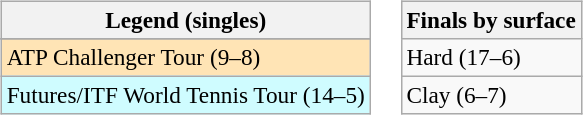<table>
<tr valign=top>
<td><br><table class=wikitable style=font-size:97%>
<tr>
<th>Legend (singles)</th>
</tr>
<tr bgcolor=e5d1cb>
</tr>
<tr bgcolor=moccasin>
<td>ATP Challenger Tour (9–8)</td>
</tr>
<tr bgcolor=cffcff>
<td>Futures/ITF World Tennis Tour (14–5)</td>
</tr>
</table>
</td>
<td><br><table class=wikitable style=font-size:97%>
<tr>
<th>Finals by surface</th>
</tr>
<tr>
<td>Hard (17–6)</td>
</tr>
<tr>
<td>Clay (6–7)</td>
</tr>
</table>
</td>
</tr>
</table>
